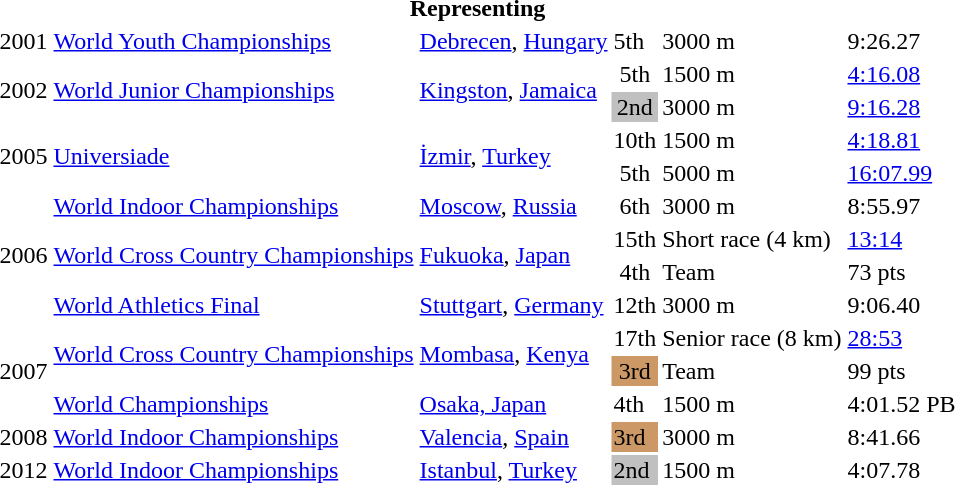<table>
<tr>
<th colspan="6">Representing </th>
</tr>
<tr>
<td>2001</td>
<td><a href='#'>World Youth Championships</a></td>
<td><a href='#'>Debrecen</a>, <a href='#'>Hungary</a></td>
<td>5th</td>
<td>3000 m</td>
<td>9:26.27</td>
</tr>
<tr>
<td rowspan=2>2002</td>
<td rowspan=2><a href='#'>World Junior Championships</a></td>
<td rowspan=2><a href='#'>Kingston</a>, <a href='#'>Jamaica</a></td>
<td align="center">5th</td>
<td>1500 m</td>
<td><a href='#'>4:16.08</a></td>
</tr>
<tr>
<td bgcolor="silver" align="center">2nd</td>
<td>3000 m</td>
<td><a href='#'>9:16.28</a></td>
</tr>
<tr>
<td rowspan=2>2005</td>
<td rowspan=2><a href='#'>Universiade</a></td>
<td rowspan=2><a href='#'>İzmir</a>, <a href='#'>Turkey</a></td>
<td align="center">10th</td>
<td>1500 m</td>
<td><a href='#'>4:18.81</a></td>
</tr>
<tr>
<td align="center">5th</td>
<td>5000 m</td>
<td><a href='#'>16:07.99</a></td>
</tr>
<tr>
<td rowspan=4>2006</td>
<td><a href='#'>World Indoor Championships</a></td>
<td><a href='#'>Moscow</a>, <a href='#'>Russia</a></td>
<td align="center">6th</td>
<td>3000 m</td>
<td>8:55.97</td>
</tr>
<tr>
<td rowspan=2><a href='#'>World Cross Country Championships</a></td>
<td rowspan=2><a href='#'>Fukuoka</a>, <a href='#'>Japan</a></td>
<td align="center">15th</td>
<td>Short race (4 km)</td>
<td><a href='#'>13:14</a></td>
</tr>
<tr>
<td align="center">4th</td>
<td>Team</td>
<td>73 pts</td>
</tr>
<tr>
<td><a href='#'>World Athletics Final</a></td>
<td><a href='#'>Stuttgart</a>, <a href='#'>Germany</a></td>
<td align="center">12th</td>
<td>3000 m</td>
<td>9:06.40</td>
</tr>
<tr>
<td rowspan=3>2007</td>
<td rowspan=2><a href='#'>World Cross Country Championships</a></td>
<td rowspan=2><a href='#'>Mombasa</a>, <a href='#'>Kenya</a></td>
<td>17th</td>
<td>Senior race (8 km)</td>
<td><a href='#'>28:53</a></td>
</tr>
<tr>
<td bgcolor="cc9966" align="center">3rd</td>
<td>Team</td>
<td>99 pts</td>
</tr>
<tr>
<td><a href='#'>World Championships</a></td>
<td><a href='#'>Osaka, Japan</a></td>
<td>4th</td>
<td>1500 m</td>
<td>4:01.52 PB</td>
</tr>
<tr>
<td>2008</td>
<td><a href='#'>World Indoor Championships</a></td>
<td><a href='#'>Valencia</a>, <a href='#'>Spain</a></td>
<td bgcolor="cc9966">3rd</td>
<td>3000 m</td>
<td>8:41.66</td>
</tr>
<tr>
<td>2012</td>
<td><a href='#'>World Indoor Championships</a></td>
<td><a href='#'>Istanbul</a>, <a href='#'>Turkey</a></td>
<td bgcolor="silver">2nd</td>
<td>1500 m</td>
<td>4:07.78</td>
</tr>
</table>
